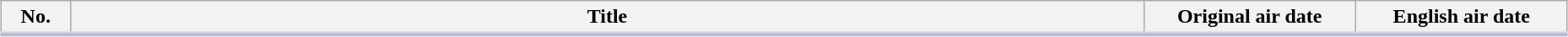<table class="plainrowheaders wikitable" style="width:98%; margin:auto; background:#FFF;">
<tr style="border-bottom: 4px solid #CCF">
<th style="width:3em;">No.</th>
<th>Title</th>
<th style="width:10em;">Original air date</th>
<th style="width:10em;">English air date</th>
</tr>
<tr>
</tr>
</table>
